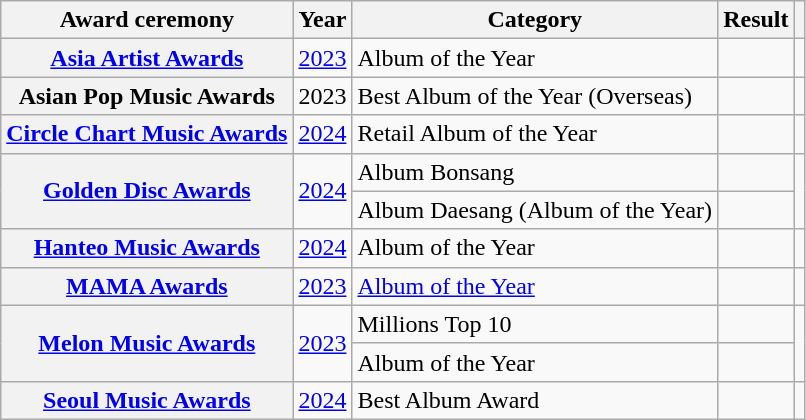<table class="wikitable plainrowheaders sortable" style="text-align:center">
<tr>
<th scope="col">Award ceremony</th>
<th scope="col">Year</th>
<th scope="col">Category</th>
<th scope="col">Result</th>
<th scope="col" class="unsortable"></th>
</tr>
<tr>
<th scope="row"><a href='#'>Asia Artist Awards</a></th>
<td><a href='#'>2023</a></td>
<td style="text-align:left">Album of the Year</td>
<td></td>
<td></td>
</tr>
<tr>
<th scope="row">Asian Pop Music Awards</th>
<td>2023</td>
<td style="text-align:left">Best Album of the Year (Overseas)</td>
<td></td>
<td></td>
</tr>
<tr>
<th scope="row"><a href='#'>Circle Chart Music Awards</a></th>
<td><a href='#'>2024</a></td>
<td style="text-align:left">Retail Album of the Year</td>
<td></td>
<td></td>
</tr>
<tr>
<th scope="row" rowspan="2"><a href='#'>Golden Disc Awards</a></th>
<td rowspan="2"><a href='#'>2024</a></td>
<td style="text-align:left">Album Bonsang</td>
<td></td>
<td rowspan="2"></td>
</tr>
<tr>
<td style="text-align:left">Album Daesang (Album of the Year)</td>
<td></td>
</tr>
<tr>
<th scope="row"><a href='#'>Hanteo Music Awards</a></th>
<td><a href='#'>2024</a></td>
<td style="text-align:left">Album of the Year</td>
<td></td>
<td></td>
</tr>
<tr>
<th scope="row"><a href='#'>MAMA Awards</a></th>
<td><a href='#'>2023</a></td>
<td style="text-align:left"><a href='#'>Album of the Year</a></td>
<td></td>
<td></td>
</tr>
<tr>
<th scope="row" rowspan="2"><a href='#'>Melon Music Awards</a></th>
<td rowspan="2"><a href='#'>2023</a></td>
<td style="text-align:left">Millions Top 10</td>
<td></td>
<td rowspan="2"></td>
</tr>
<tr>
<td style="text-align:left">Album of the Year</td>
<td></td>
</tr>
<tr>
<th scope="row"><a href='#'>Seoul Music Awards</a></th>
<td><a href='#'>2024</a></td>
<td style="text-align:left">Best Album Award</td>
<td></td>
<td></td>
</tr>
</table>
